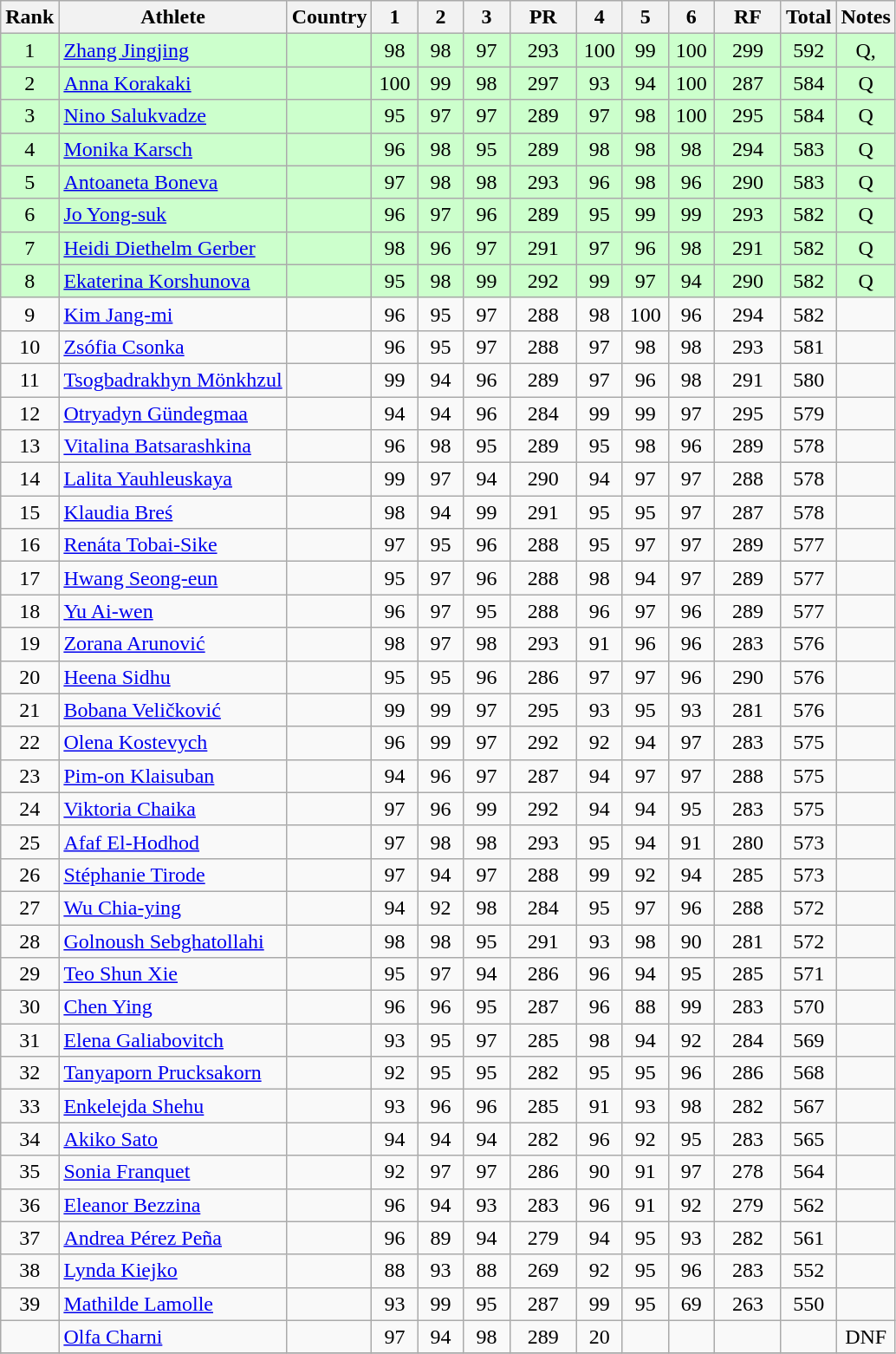<table class="wikitable sortable" style="text-align:center">
<tr>
<th>Rank</th>
<th>Athlete</th>
<th>Country</th>
<th class="unsortable" style="width: 28px">1</th>
<th class="unsortable" style="width: 28px">2</th>
<th class="unsortable" style="width: 28px">3</th>
<th style="width: 44px">PR</th>
<th class="unsortable" style="width: 28px">4</th>
<th class="unsortable" style="width: 28px">5</th>
<th class="unsortable" style="width: 28px">6</th>
<th style="width: 44px">RF</th>
<th>Total</th>
<th class="unsortable">Notes</th>
</tr>
<tr bgcolor=ccffcc>
<td>1</td>
<td align="left"><a href='#'>Zhang Jingjing</a></td>
<td align="left"></td>
<td>98</td>
<td>98</td>
<td>97</td>
<td>293</td>
<td>100</td>
<td>99</td>
<td>100</td>
<td>299</td>
<td>592</td>
<td>Q, </td>
</tr>
<tr bgcolor=ccffcc>
<td>2</td>
<td align="left"><a href='#'>Anna Korakaki</a></td>
<td align="left"></td>
<td>100</td>
<td>99</td>
<td>98</td>
<td>297</td>
<td>93</td>
<td>94</td>
<td>100</td>
<td>287</td>
<td>584</td>
<td>Q</td>
</tr>
<tr bgcolor=ccffcc>
<td>3</td>
<td align="left"><a href='#'>Nino Salukvadze</a></td>
<td align="left"></td>
<td>95</td>
<td>97</td>
<td>97</td>
<td>289</td>
<td>97</td>
<td>98</td>
<td>100</td>
<td>295</td>
<td>584</td>
<td>Q</td>
</tr>
<tr bgcolor=ccffcc>
<td>4</td>
<td align="left"><a href='#'>Monika Karsch</a></td>
<td align="left"></td>
<td>96</td>
<td>98</td>
<td>95</td>
<td>289</td>
<td>98</td>
<td>98</td>
<td>98</td>
<td>294</td>
<td>583</td>
<td>Q</td>
</tr>
<tr bgcolor=ccffcc>
<td>5</td>
<td align="left"><a href='#'>Antoaneta Boneva</a></td>
<td align="left"></td>
<td>97</td>
<td>98</td>
<td>98</td>
<td>293</td>
<td>96</td>
<td>98</td>
<td>96</td>
<td>290</td>
<td>583</td>
<td>Q</td>
</tr>
<tr bgcolor=ccffcc>
<td>6</td>
<td align="left"><a href='#'>Jo Yong-suk</a></td>
<td align="left"></td>
<td>96</td>
<td>97</td>
<td>96</td>
<td>289</td>
<td>95</td>
<td>99</td>
<td>99</td>
<td>293</td>
<td>582</td>
<td>Q</td>
</tr>
<tr bgcolor=ccffcc>
<td>7</td>
<td align="left"><a href='#'>Heidi Diethelm Gerber</a></td>
<td align="left"></td>
<td>98</td>
<td>96</td>
<td>97</td>
<td>291</td>
<td>97</td>
<td>96</td>
<td>98</td>
<td>291</td>
<td>582</td>
<td>Q</td>
</tr>
<tr bgcolor=ccffcc>
<td>8</td>
<td align="left"><a href='#'>Ekaterina Korshunova</a></td>
<td align="left"></td>
<td>95</td>
<td>98</td>
<td>99</td>
<td>292</td>
<td>99</td>
<td>97</td>
<td>94</td>
<td>290</td>
<td>582</td>
<td>Q</td>
</tr>
<tr>
<td>9</td>
<td align="left"><a href='#'>Kim Jang-mi</a></td>
<td align="left"></td>
<td>96</td>
<td>95</td>
<td>97</td>
<td>288</td>
<td>98</td>
<td>100</td>
<td>96</td>
<td>294</td>
<td>582</td>
<td></td>
</tr>
<tr>
<td>10</td>
<td align="left"><a href='#'>Zsófia Csonka</a></td>
<td align="left"></td>
<td>96</td>
<td>95</td>
<td>97</td>
<td>288</td>
<td>97</td>
<td>98</td>
<td>98</td>
<td>293</td>
<td>581</td>
<td></td>
</tr>
<tr>
<td>11</td>
<td align="left"><a href='#'>Tsogbadrakhyn Mönkhzul</a></td>
<td align="left"></td>
<td>99</td>
<td>94</td>
<td>96</td>
<td>289</td>
<td>97</td>
<td>96</td>
<td>98</td>
<td>291</td>
<td>580</td>
<td></td>
</tr>
<tr>
<td>12</td>
<td align="left"><a href='#'>Otryadyn Gündegmaa</a></td>
<td align="left"></td>
<td>94</td>
<td>94</td>
<td>96</td>
<td>284</td>
<td>99</td>
<td>99</td>
<td>97</td>
<td>295</td>
<td>579</td>
<td></td>
</tr>
<tr>
<td>13</td>
<td align="left"><a href='#'>Vitalina Batsarashkina</a></td>
<td align="left"></td>
<td>96</td>
<td>98</td>
<td>95</td>
<td>289</td>
<td>95</td>
<td>98</td>
<td>96</td>
<td>289</td>
<td>578</td>
<td></td>
</tr>
<tr>
<td>14</td>
<td align="left"><a href='#'>Lalita Yauhleuskaya</a></td>
<td align="left"></td>
<td>99</td>
<td>97</td>
<td>94</td>
<td>290</td>
<td>94</td>
<td>97</td>
<td>97</td>
<td>288</td>
<td>578</td>
<td></td>
</tr>
<tr>
<td>15</td>
<td align="left"><a href='#'>Klaudia Breś</a></td>
<td align="left"></td>
<td>98</td>
<td>94</td>
<td>99</td>
<td>291</td>
<td>95</td>
<td>95</td>
<td>97</td>
<td>287</td>
<td>578</td>
<td></td>
</tr>
<tr>
<td>16</td>
<td align="left"><a href='#'>Renáta Tobai-Sike</a></td>
<td align="left"></td>
<td>97</td>
<td>95</td>
<td>96</td>
<td>288</td>
<td>95</td>
<td>97</td>
<td>97</td>
<td>289</td>
<td>577</td>
<td></td>
</tr>
<tr>
<td>17</td>
<td align="left"><a href='#'>Hwang Seong-eun</a></td>
<td align="left"></td>
<td>95</td>
<td>97</td>
<td>96</td>
<td>288</td>
<td>98</td>
<td>94</td>
<td>97</td>
<td>289</td>
<td>577</td>
<td></td>
</tr>
<tr>
<td>18</td>
<td align="left"><a href='#'>Yu Ai-wen</a></td>
<td align="left"></td>
<td>96</td>
<td>97</td>
<td>95</td>
<td>288</td>
<td>96</td>
<td>97</td>
<td>96</td>
<td>289</td>
<td>577</td>
<td></td>
</tr>
<tr>
<td>19</td>
<td align="left"><a href='#'>Zorana Arunović</a></td>
<td align="left"></td>
<td>98</td>
<td>97</td>
<td>98</td>
<td>293</td>
<td>91</td>
<td>96</td>
<td>96</td>
<td>283</td>
<td>576</td>
<td></td>
</tr>
<tr>
<td>20</td>
<td align="left"><a href='#'>Heena Sidhu</a></td>
<td align="left"></td>
<td>95</td>
<td>95</td>
<td>96</td>
<td>286</td>
<td>97</td>
<td>97</td>
<td>96</td>
<td>290</td>
<td>576</td>
<td></td>
</tr>
<tr>
<td>21</td>
<td align="left"><a href='#'>Bobana Veličković</a></td>
<td align="left"></td>
<td>99</td>
<td>99</td>
<td>97</td>
<td>295</td>
<td>93</td>
<td>95</td>
<td>93</td>
<td>281</td>
<td>576</td>
<td></td>
</tr>
<tr>
<td>22</td>
<td align="left"><a href='#'>Olena Kostevych</a></td>
<td align="left"></td>
<td>96</td>
<td>99</td>
<td>97</td>
<td>292</td>
<td>92</td>
<td>94</td>
<td>97</td>
<td>283</td>
<td>575</td>
<td></td>
</tr>
<tr>
<td>23</td>
<td align="left"><a href='#'>Pim-on Klaisuban</a></td>
<td align="left"></td>
<td>94</td>
<td>96</td>
<td>97</td>
<td>287</td>
<td>94</td>
<td>97</td>
<td>97</td>
<td>288</td>
<td>575</td>
<td></td>
</tr>
<tr>
<td>24</td>
<td align="left"><a href='#'>Viktoria Chaika</a></td>
<td align="left"></td>
<td>97</td>
<td>96</td>
<td>99</td>
<td>292</td>
<td>94</td>
<td>94</td>
<td>95</td>
<td>283</td>
<td>575</td>
<td></td>
</tr>
<tr>
<td>25</td>
<td align="left"><a href='#'>Afaf El-Hodhod</a></td>
<td align="left"></td>
<td>97</td>
<td>98</td>
<td>98</td>
<td>293</td>
<td>95</td>
<td>94</td>
<td>91</td>
<td>280</td>
<td>573</td>
<td></td>
</tr>
<tr>
<td>26</td>
<td align="left"><a href='#'>Stéphanie Tirode</a></td>
<td align="left"></td>
<td>97</td>
<td>94</td>
<td>97</td>
<td>288</td>
<td>99</td>
<td>92</td>
<td>94</td>
<td>285</td>
<td>573</td>
<td></td>
</tr>
<tr>
<td>27</td>
<td align="left"><a href='#'>Wu Chia-ying</a></td>
<td align="left"></td>
<td>94</td>
<td>92</td>
<td>98</td>
<td>284</td>
<td>95</td>
<td>97</td>
<td>96</td>
<td>288</td>
<td>572</td>
<td></td>
</tr>
<tr>
<td>28</td>
<td align="left"><a href='#'>Golnoush Sebghatollahi</a></td>
<td align="left"></td>
<td>98</td>
<td>98</td>
<td>95</td>
<td>291</td>
<td>93</td>
<td>98</td>
<td>90</td>
<td>281</td>
<td>572</td>
<td></td>
</tr>
<tr>
<td>29</td>
<td align="left"><a href='#'>Teo Shun Xie</a></td>
<td align="left"></td>
<td>95</td>
<td>97</td>
<td>94</td>
<td>286</td>
<td>96</td>
<td>94</td>
<td>95</td>
<td>285</td>
<td>571</td>
<td></td>
</tr>
<tr>
<td>30</td>
<td align="left"><a href='#'>Chen Ying</a></td>
<td align="left"></td>
<td>96</td>
<td>96</td>
<td>95</td>
<td>287</td>
<td>96</td>
<td>88</td>
<td>99</td>
<td>283</td>
<td>570</td>
<td></td>
</tr>
<tr>
<td>31</td>
<td align="left"><a href='#'>Elena Galiabovitch</a></td>
<td align="left"></td>
<td>93</td>
<td>95</td>
<td>97</td>
<td>285</td>
<td>98</td>
<td>94</td>
<td>92</td>
<td>284</td>
<td>569</td>
<td></td>
</tr>
<tr>
<td>32</td>
<td align="left"><a href='#'>Tanyaporn Prucksakorn</a></td>
<td align="left"></td>
<td>92</td>
<td>95</td>
<td>95</td>
<td>282</td>
<td>95</td>
<td>95</td>
<td>96</td>
<td>286</td>
<td>568</td>
<td></td>
</tr>
<tr>
<td>33</td>
<td align="left"><a href='#'>Enkelejda Shehu</a></td>
<td align="left"></td>
<td>93</td>
<td>96</td>
<td>96</td>
<td>285</td>
<td>91</td>
<td>93</td>
<td>98</td>
<td>282</td>
<td>567</td>
<td></td>
</tr>
<tr>
<td>34</td>
<td align="left"><a href='#'>Akiko Sato</a></td>
<td align="left"></td>
<td>94</td>
<td>94</td>
<td>94</td>
<td>282</td>
<td>96</td>
<td>92</td>
<td>95</td>
<td>283</td>
<td>565</td>
<td></td>
</tr>
<tr>
<td>35</td>
<td align="left"><a href='#'>Sonia Franquet</a></td>
<td align="left"></td>
<td>92</td>
<td>97</td>
<td>97</td>
<td>286</td>
<td>90</td>
<td>91</td>
<td>97</td>
<td>278</td>
<td>564</td>
<td></td>
</tr>
<tr>
<td>36</td>
<td align="left"><a href='#'>Eleanor Bezzina</a></td>
<td align="left"></td>
<td>96</td>
<td>94</td>
<td>93</td>
<td>283</td>
<td>96</td>
<td>91</td>
<td>92</td>
<td>279</td>
<td>562</td>
<td></td>
</tr>
<tr>
<td>37</td>
<td align="left"><a href='#'>Andrea Pérez Peña</a></td>
<td align="left"></td>
<td>96</td>
<td>89</td>
<td>94</td>
<td>279</td>
<td>94</td>
<td>95</td>
<td>93</td>
<td>282</td>
<td>561</td>
<td></td>
</tr>
<tr>
<td>38</td>
<td align="left"><a href='#'>Lynda Kiejko</a></td>
<td align="left"></td>
<td>88</td>
<td>93</td>
<td>88</td>
<td>269</td>
<td>92</td>
<td>95</td>
<td>96</td>
<td>283</td>
<td>552</td>
<td></td>
</tr>
<tr>
<td>39</td>
<td align="left"><a href='#'>Mathilde Lamolle</a></td>
<td align="left"></td>
<td>93</td>
<td>99</td>
<td>95</td>
<td>287</td>
<td>99</td>
<td>95</td>
<td>69</td>
<td>263</td>
<td>550</td>
<td></td>
</tr>
<tr>
<td></td>
<td align="left"><a href='#'>Olfa Charni</a></td>
<td align="left"></td>
<td>97</td>
<td>94</td>
<td>98</td>
<td>289</td>
<td>20</td>
<td></td>
<td></td>
<td></td>
<td></td>
<td>DNF</td>
</tr>
<tr>
</tr>
</table>
